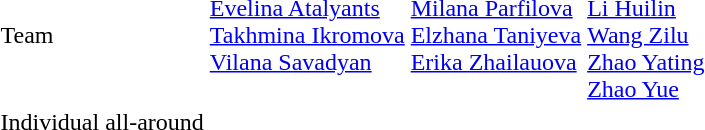<table>
<tr>
<td>Team<br></td>
<td valign=top><br><a href='#'>Evelina Atalyants</a><br><a href='#'>Takhmina Ikromova</a><br><a href='#'>Vilana Savadyan</a></td>
<td valign=top><br><a href='#'>Milana Parfilova</a><br><a href='#'>Elzhana Taniyeva</a><br><a href='#'>Erika Zhailauova</a></td>
<td><br><a href='#'>Li Huilin</a><br><a href='#'>Wang Zilu</a><br><a href='#'>Zhao Yating</a><br><a href='#'>Zhao Yue</a></td>
</tr>
<tr>
<td>Individual all-around<br></td>
<td></td>
<td></td>
<td></td>
</tr>
</table>
